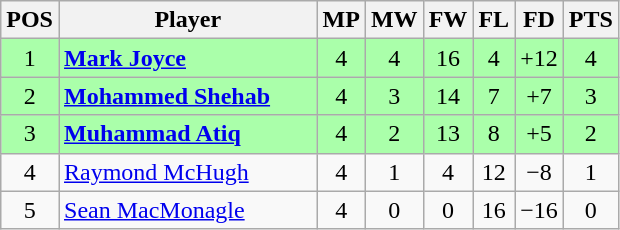<table class="wikitable" style="text-align: center;">
<tr>
<th width=20>POS</th>
<th width=165>Player</th>
<th width=20>MP</th>
<th width=20>MW</th>
<th width=20>FW</th>
<th width=20>FL</th>
<th width=20>FD</th>
<th width=20>PTS</th>
</tr>
<tr style="background:#afa;">
<td>1</td>
<td style="text-align:left;"> <strong><a href='#'>Mark Joyce</a></strong></td>
<td>4</td>
<td>4</td>
<td>16</td>
<td>4</td>
<td>+12</td>
<td>4</td>
</tr>
<tr style="background:#afa;">
<td>2</td>
<td style="text-align:left;"> <strong><a href='#'>Mohammed Shehab</a></strong></td>
<td>4</td>
<td>3</td>
<td>14</td>
<td>7</td>
<td>+7</td>
<td>3</td>
</tr>
<tr style="background:#afa;">
<td>3</td>
<td style="text-align:left;"> <strong><a href='#'>Muhammad Atiq</a></strong></td>
<td>4</td>
<td>2</td>
<td>13</td>
<td>8</td>
<td>+5</td>
<td>2</td>
</tr>
<tr>
<td>4</td>
<td style="text-align:left;"> <a href='#'>Raymond McHugh</a></td>
<td>4</td>
<td>1</td>
<td>4</td>
<td>12</td>
<td>−8</td>
<td>1</td>
</tr>
<tr>
<td>5</td>
<td style="text-align:left;"> <a href='#'>Sean MacMonagle</a></td>
<td>4</td>
<td>0</td>
<td>0</td>
<td>16</td>
<td>−16</td>
<td>0</td>
</tr>
</table>
